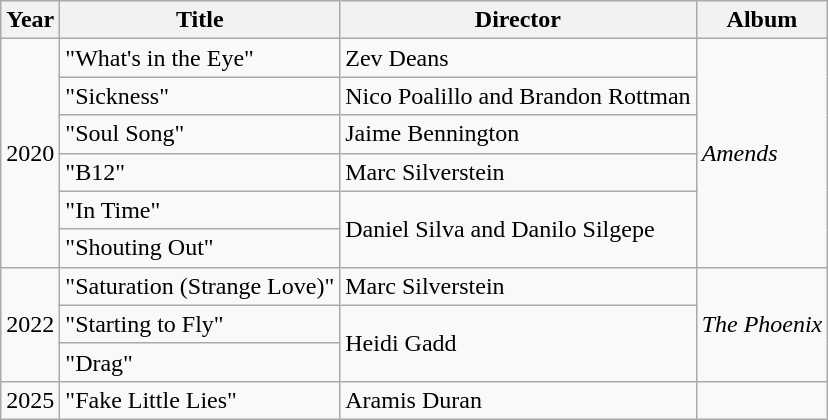<table class="wikitable">
<tr>
<th>Year</th>
<th>Title</th>
<th>Director</th>
<th>Album</th>
</tr>
<tr>
<td rowspan="6">2020</td>
<td>"What's in the Eye"</td>
<td>Zev Deans</td>
<td rowspan=6><em>Amends</em></td>
</tr>
<tr>
<td>"Sickness"</td>
<td>Nico Poalillo and Brandon Rottman</td>
</tr>
<tr>
<td>"Soul Song"</td>
<td>Jaime Bennington</td>
</tr>
<tr>
<td>"B12"</td>
<td>Marc Silverstein</td>
</tr>
<tr>
<td>"In Time"</td>
<td rowspan="2">Daniel Silva and Danilo Silgepe</td>
</tr>
<tr>
<td>"Shouting Out"</td>
</tr>
<tr>
<td rowspan="3">2022</td>
<td>"Saturation (Strange Love)"</td>
<td>Marc Silverstein</td>
<td rowspan="3"><em>The Phoenix</em></td>
</tr>
<tr>
<td>"Starting to Fly"</td>
<td rowspan="2">Heidi Gadd</td>
</tr>
<tr>
<td>"Drag"</td>
</tr>
<tr>
<td>2025</td>
<td>"Fake Little Lies"</td>
<td>Aramis Duran</td>
<td></td>
</tr>
</table>
